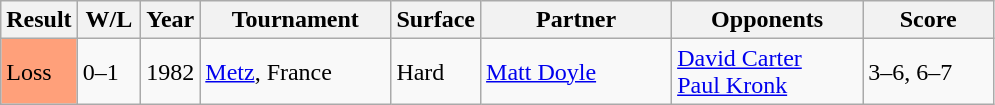<table class="sortable wikitable">
<tr>
<th>Result</th>
<th style="width:35px" class="unsortable">W/L</th>
<th style="width:30px">Year</th>
<th style="width:120px">Tournament</th>
<th style="width:50px">Surface</th>
<th style="width:120px">Partner</th>
<th style="width:120px">Opponents</th>
<th style="width:80px" class="unsortable">Score</th>
</tr>
<tr>
<td style="background:#ffa07a;">Loss</td>
<td>0–1</td>
<td>1982</td>
<td><a href='#'>Metz</a>, France</td>
<td>Hard</td>
<td> <a href='#'>Matt Doyle</a></td>
<td> <a href='#'>David Carter</a><br> <a href='#'>Paul Kronk</a></td>
<td>3–6, 6–7</td>
</tr>
</table>
